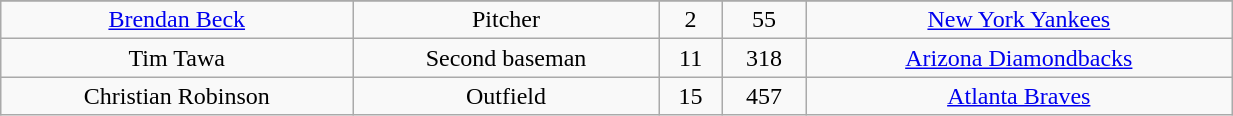<table class="wikitable" width="65%">
<tr align="center">
</tr>
<tr align="center" bgcolor="">
<td><a href='#'>Brendan Beck</a></td>
<td>Pitcher</td>
<td>2</td>
<td>55</td>
<td><a href='#'>New York Yankees</a></td>
</tr>
<tr align="center" bgcolor="">
<td>Tim Tawa</td>
<td>Second baseman</td>
<td>11</td>
<td>318</td>
<td><a href='#'>Arizona Diamondbacks</a></td>
</tr>
<tr align="center" bgcolor="">
<td>Christian Robinson</td>
<td>Outfield</td>
<td>15</td>
<td>457</td>
<td><a href='#'>Atlanta Braves</a></td>
</tr>
</table>
